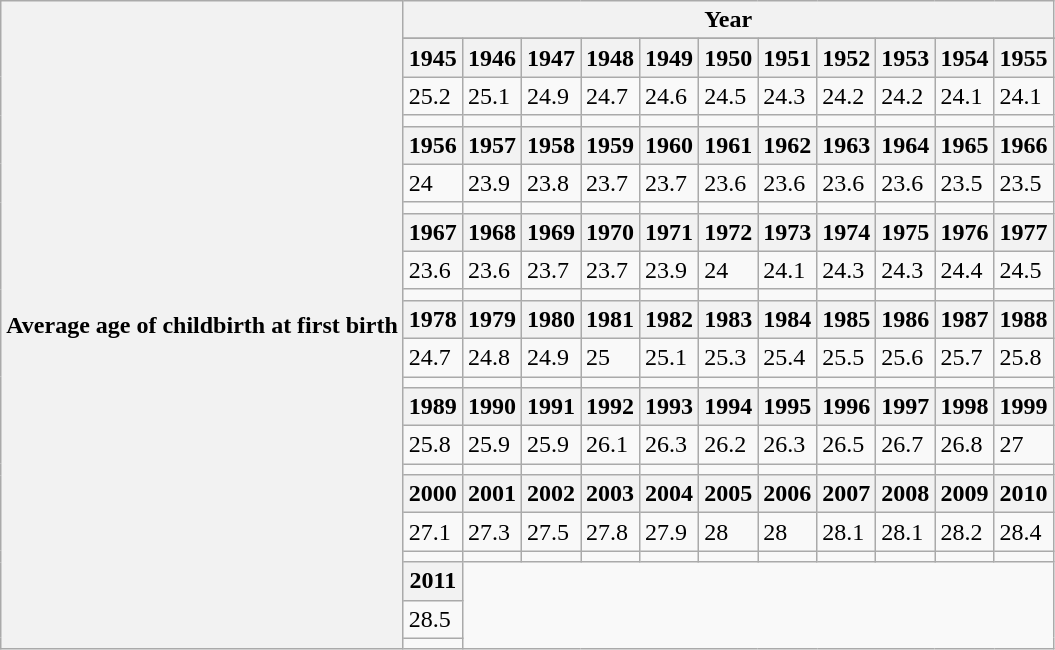<table class="wikitable">
<tr>
<th rowspan="27">Average age of childbirth at first birth</th>
<th colspan="11">Year</th>
</tr>
<tr>
</tr>
<tr>
<th>1945</th>
<th>1946</th>
<th>1947</th>
<th>1948</th>
<th>1949</th>
<th>1950</th>
<th>1951</th>
<th>1952</th>
<th>1953</th>
<th>1954</th>
<th>1955</th>
</tr>
<tr>
<td>25.2</td>
<td>25.1</td>
<td>24.9</td>
<td>24.7</td>
<td>24.6</td>
<td>24.5</td>
<td>24.3</td>
<td>24.2</td>
<td>24.2</td>
<td>24.1</td>
<td>24.1</td>
</tr>
<tr>
<td></td>
<td></td>
<td></td>
<td></td>
<td></td>
<td></td>
<td></td>
<td></td>
<td></td>
<td></td>
<td></td>
</tr>
<tr>
<th>1956</th>
<th>1957</th>
<th>1958</th>
<th>1959</th>
<th>1960</th>
<th>1961</th>
<th>1962</th>
<th>1963</th>
<th>1964</th>
<th>1965</th>
<th>1966</th>
</tr>
<tr>
<td>24</td>
<td>23.9</td>
<td>23.8</td>
<td>23.7</td>
<td>23.7</td>
<td>23.6</td>
<td>23.6</td>
<td>23.6</td>
<td>23.6</td>
<td>23.5</td>
<td>23.5</td>
</tr>
<tr>
<td></td>
<td></td>
<td></td>
<td></td>
<td></td>
<td></td>
<td></td>
<td></td>
<td></td>
<td></td>
<td></td>
</tr>
<tr>
<th>1967</th>
<th>1968</th>
<th>1969</th>
<th>1970</th>
<th>1971</th>
<th>1972</th>
<th>1973</th>
<th>1974</th>
<th>1975</th>
<th>1976</th>
<th>1977</th>
</tr>
<tr>
<td>23.6</td>
<td>23.6</td>
<td>23.7</td>
<td>23.7</td>
<td>23.9</td>
<td>24</td>
<td>24.1</td>
<td>24.3</td>
<td>24.3</td>
<td>24.4</td>
<td>24.5</td>
</tr>
<tr>
<td></td>
<td></td>
<td></td>
<td></td>
<td></td>
<td></td>
<td></td>
<td></td>
<td></td>
<td></td>
<td></td>
</tr>
<tr>
<th>1978</th>
<th>1979</th>
<th>1980</th>
<th>1981</th>
<th>1982</th>
<th>1983</th>
<th>1984</th>
<th>1985</th>
<th>1986</th>
<th>1987</th>
<th>1988</th>
</tr>
<tr>
<td>24.7</td>
<td>24.8</td>
<td>24.9</td>
<td>25</td>
<td>25.1</td>
<td>25.3</td>
<td>25.4</td>
<td>25.5</td>
<td>25.6</td>
<td>25.7</td>
<td>25.8</td>
</tr>
<tr>
<td></td>
<td></td>
<td></td>
<td></td>
<td></td>
<td></td>
<td></td>
<td></td>
<td></td>
<td></td>
<td></td>
</tr>
<tr>
<th>1989</th>
<th>1990</th>
<th>1991</th>
<th>1992</th>
<th>1993</th>
<th>1994</th>
<th>1995</th>
<th>1996</th>
<th>1997</th>
<th>1998</th>
<th>1999</th>
</tr>
<tr>
<td>25.8</td>
<td>25.9</td>
<td>25.9</td>
<td>26.1</td>
<td>26.3</td>
<td>26.2</td>
<td>26.3</td>
<td>26.5</td>
<td>26.7</td>
<td>26.8</td>
<td>27</td>
</tr>
<tr>
<td></td>
<td></td>
<td></td>
<td></td>
<td></td>
<td></td>
<td></td>
<td></td>
<td></td>
<td></td>
<td></td>
</tr>
<tr>
<th>2000</th>
<th>2001</th>
<th>2002</th>
<th>2003</th>
<th>2004</th>
<th>2005</th>
<th>2006</th>
<th>2007</th>
<th>2008</th>
<th>2009</th>
<th>2010</th>
</tr>
<tr>
<td>27.1</td>
<td>27.3</td>
<td>27.5</td>
<td>27.8</td>
<td>27.9</td>
<td>28</td>
<td>28</td>
<td>28.1</td>
<td>28.1</td>
<td>28.2</td>
<td>28.4</td>
</tr>
<tr>
<td></td>
<td></td>
<td></td>
<td></td>
<td></td>
<td></td>
<td></td>
<td></td>
<td></td>
<td></td>
<td></td>
</tr>
<tr>
<th>2011</th>
<td colspan="10" rowspan="3"></td>
</tr>
<tr>
<td>28.5</td>
</tr>
<tr>
<td></td>
</tr>
</table>
